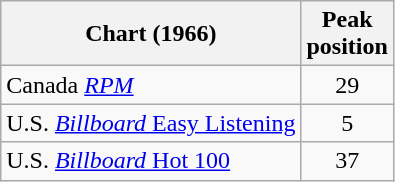<table class="wikitable sortable" border="1">
<tr>
<th>Chart (1966)</th>
<th>Peak<br>position</th>
</tr>
<tr>
<td>Canada <em><a href='#'>RPM</a></em></td>
<td style="text-align:center;">29</td>
</tr>
<tr>
<td>U.S. <a href='#'><em>Billboard</em> Easy Listening</a></td>
<td style="text-align:center;">5</td>
</tr>
<tr>
<td>U.S. <a href='#'><em>Billboard</em> Hot 100</a></td>
<td style="text-align:center;">37</td>
</tr>
</table>
